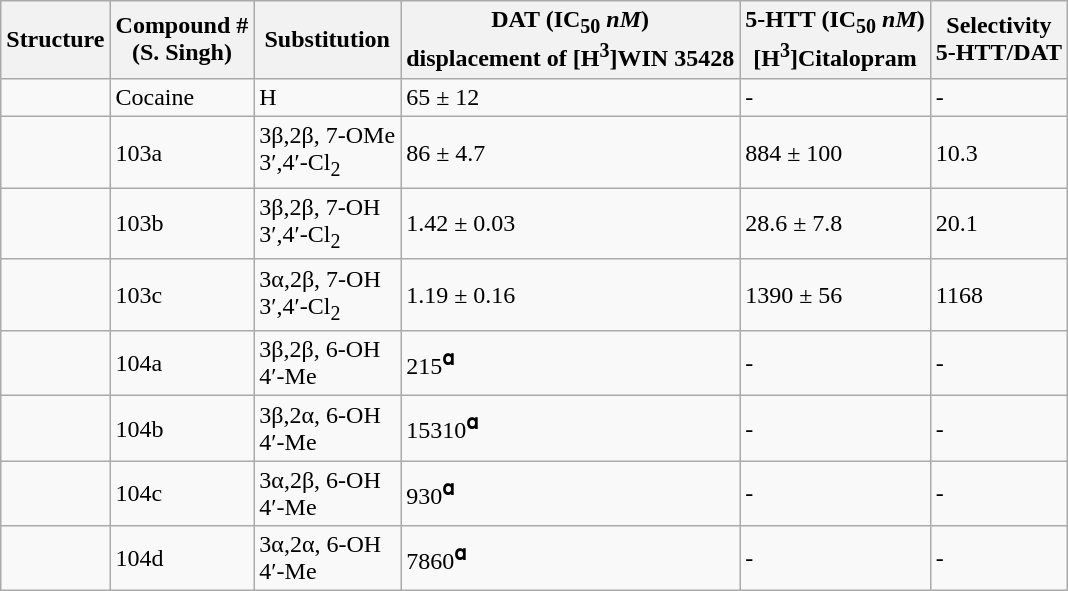<table class="wikitable sortable">
<tr>
<th>Structure</th>
<th>Compound #<br>(S. Singh)</th>
<th>Substitution</th>
<th>DAT (IC<sub>50</sub> <em>nM</em>)<br>displacement of [H<sup>3</sup>]WIN 35428</th>
<th>5-HTT (IC<sub>50</sub> <em>nM</em>)<br>[H<sup>3</sup>]Citalopram</th>
<th>Selectivity<br>5-HTT/DAT</th>
</tr>
<tr>
<td></td>
<td>Cocaine</td>
<td>H</td>
<td>65 ± 12</td>
<td>-</td>
<td>-</td>
</tr>
<tr>
<td></td>
<td>103a</td>
<td>3β,2β, 7-OMe<br>3′,4′-Cl<sub>2</sub></td>
<td>86 ± 4.7</td>
<td>884 ± 100</td>
<td>10.3</td>
</tr>
<tr>
<td></td>
<td>103b</td>
<td>3β,2β, 7-OH<br>3′,4′-Cl<sub>2</sub></td>
<td>1.42 ± 0.03</td>
<td>28.6 ± 7.8</td>
<td>20.1</td>
</tr>
<tr>
<td></td>
<td>103c</td>
<td>3α,2β, 7-OH<br>3′,4′-Cl<sub>2</sub></td>
<td>1.19 ± 0.16</td>
<td>1390 ± 56</td>
<td>1168</td>
</tr>
<tr>
<td></td>
<td>104a</td>
<td>3β,2β, 6-OH<br>4′-Me</td>
<td>215<sup><strong>ɑ</strong></sup></td>
<td>-</td>
<td>-</td>
</tr>
<tr>
<td></td>
<td>104b</td>
<td>3β,2α, 6-OH<br>4′-Me</td>
<td>15310<sup><strong>ɑ</strong></sup></td>
<td>-</td>
<td>-</td>
</tr>
<tr>
<td></td>
<td>104c</td>
<td>3α,2β, 6-OH<br>4′-Me</td>
<td>930<sup><strong>ɑ</strong></sup></td>
<td>-</td>
<td>-</td>
</tr>
<tr>
<td></td>
<td>104d</td>
<td>3α,2α, 6-OH<br>4′-Me</td>
<td>7860<sup><strong>ɑ</strong></sup></td>
<td>-</td>
<td>-</td>
</tr>
</table>
